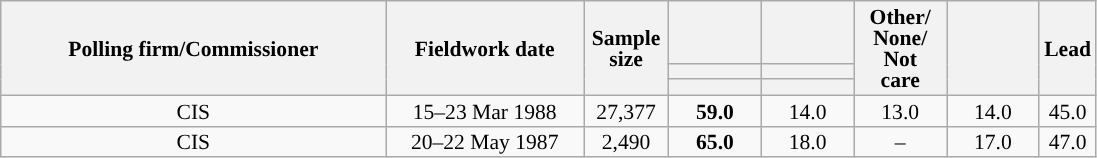<table class="wikitable collapsible collapsed" style="text-align:center; font-size:90%; line-height:14px;">
<tr style="height:42px;">
<th style="width:250px;" rowspan="3">Polling firm/Commissioner</th>
<th style="width:125px;" rowspan="3">Fieldwork date</th>
<th style="width:50px;" rowspan="3">Sample size</th>
<th style="width:55px;"></th>
<th style="width:55px;"></th>
<th style="width:55px;" rowspan="3">Other/<br>None/<br>Not<br>care</th>
<th style="width:55px;" rowspan="3"></th>
<th style="width:30px;" rowspan="3">Lead</th>
</tr>
<tr>
<th style="color:inherit;background:"></th>
<th style="color:inherit;background:"></th>
</tr>
<tr>
<th></th>
<th></th>
</tr>
<tr>
<td>CIS</td>
<td>15–23 Mar 1988</td>
<td>27,377</td>
<td><strong>59.0</strong></td>
<td>14.0</td>
<td>13.0</td>
<td>14.0</td>
<td style="background:">45.0</td>
</tr>
<tr>
<td>CIS</td>
<td>20–22 May 1987</td>
<td>2,490</td>
<td><strong>65.0</strong></td>
<td>18.0</td>
<td>–</td>
<td>17.0</td>
<td style="background:">47.0</td>
</tr>
</table>
